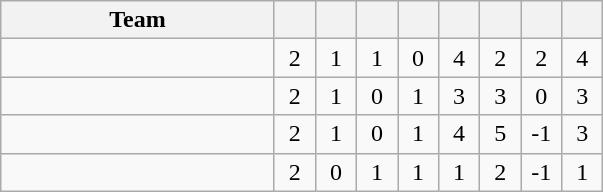<table class="wikitable" style="text-align: center;">
<tr>
<th width="175">Team</th>
<th width="20"></th>
<th width="20"></th>
<th width="20"></th>
<th width="20"></th>
<th width="20"></th>
<th width="20"></th>
<th width="20"></th>
<th width="20"></th>
</tr>
<tr>
<td align="left"></td>
<td>2</td>
<td>1</td>
<td>1</td>
<td>0</td>
<td>4</td>
<td>2</td>
<td>2</td>
<td>4</td>
</tr>
<tr>
<td align="left"></td>
<td>2</td>
<td>1</td>
<td>0</td>
<td>1</td>
<td>3</td>
<td>3</td>
<td>0</td>
<td>3</td>
</tr>
<tr>
<td align="left"></td>
<td>2</td>
<td>1</td>
<td>0</td>
<td>1</td>
<td>4</td>
<td>5</td>
<td>-1</td>
<td>3</td>
</tr>
<tr>
<td align="left"></td>
<td>2</td>
<td>0</td>
<td>1</td>
<td>1</td>
<td>1</td>
<td>2</td>
<td>-1</td>
<td>1</td>
</tr>
</table>
